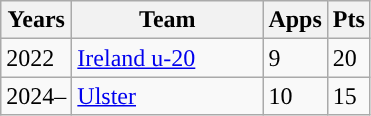<table class="wikitable" style="text-align:left;">
<tr>
<th>Years</th>
<th width=120px>Team</th>
<th>Apps</th>
<th>Pts</th>
</tr>
<tr>
<td>2022</td>
<td><a href='#'>Ireland u-20</a></td>
<td>9</td>
<td>20</td>
</tr>
<tr>
<td>2024–</td>
<td><a href='#'>Ulster</a></td>
<td>10</td>
<td>15</td>
</tr>
</table>
